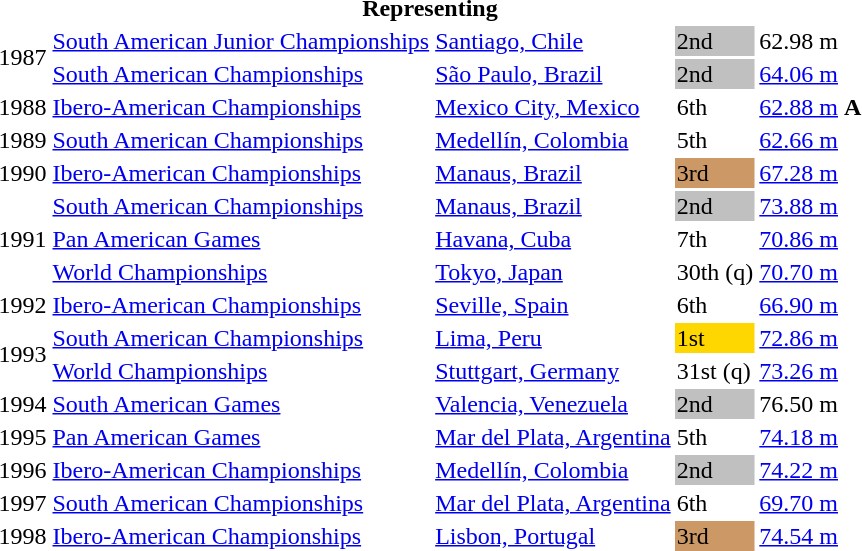<table>
<tr>
<th colspan="5">Representing </th>
</tr>
<tr>
<td rowspan=2>1987</td>
<td><a href='#'>South American Junior Championships</a></td>
<td><a href='#'>Santiago, Chile</a></td>
<td bgcolor=silver>2nd</td>
<td>62.98 m</td>
</tr>
<tr>
<td><a href='#'>South American Championships</a></td>
<td><a href='#'>São Paulo, Brazil</a></td>
<td bgcolor=silver>2nd</td>
<td><a href='#'>64.06 m</a></td>
</tr>
<tr>
<td>1988</td>
<td><a href='#'>Ibero-American Championships</a></td>
<td><a href='#'>Mexico City, Mexico</a></td>
<td>6th</td>
<td><a href='#'>62.88 m</a> <strong>A</strong></td>
</tr>
<tr>
<td>1989</td>
<td><a href='#'>South American Championships</a></td>
<td><a href='#'>Medellín, Colombia</a></td>
<td>5th</td>
<td><a href='#'>62.66 m</a></td>
</tr>
<tr>
<td>1990</td>
<td><a href='#'>Ibero-American Championships</a></td>
<td><a href='#'>Manaus, Brazil</a></td>
<td bgcolor=cc9966>3rd</td>
<td><a href='#'>67.28 m</a></td>
</tr>
<tr>
<td rowspan=3>1991</td>
<td><a href='#'>South American Championships</a></td>
<td><a href='#'>Manaus, Brazil</a></td>
<td bgcolor=silver>2nd</td>
<td><a href='#'>73.88 m</a></td>
</tr>
<tr>
<td><a href='#'>Pan American Games</a></td>
<td><a href='#'>Havana, Cuba</a></td>
<td>7th</td>
<td><a href='#'>70.86 m</a></td>
</tr>
<tr>
<td><a href='#'>World Championships</a></td>
<td><a href='#'>Tokyo, Japan</a></td>
<td>30th (q)</td>
<td><a href='#'>70.70 m</a></td>
</tr>
<tr>
<td>1992</td>
<td><a href='#'>Ibero-American Championships</a></td>
<td><a href='#'>Seville, Spain</a></td>
<td>6th</td>
<td><a href='#'>66.90 m</a></td>
</tr>
<tr>
<td rowspan=2>1993</td>
<td><a href='#'>South American Championships</a></td>
<td><a href='#'>Lima, Peru</a></td>
<td bgcolor=gold>1st</td>
<td><a href='#'>72.86 m</a></td>
</tr>
<tr>
<td><a href='#'>World Championships</a></td>
<td><a href='#'>Stuttgart, Germany</a></td>
<td>31st (q)</td>
<td><a href='#'>73.26 m</a></td>
</tr>
<tr>
<td>1994</td>
<td><a href='#'>South American Games</a></td>
<td><a href='#'>Valencia, Venezuela</a></td>
<td bgcolor=silver>2nd</td>
<td>76.50 m</td>
</tr>
<tr>
<td>1995</td>
<td><a href='#'>Pan American Games</a></td>
<td><a href='#'>Mar del Plata, Argentina</a></td>
<td>5th</td>
<td><a href='#'>74.18 m</a></td>
</tr>
<tr>
<td>1996</td>
<td><a href='#'>Ibero-American Championships</a></td>
<td><a href='#'>Medellín, Colombia</a></td>
<td bgcolor=silver>2nd</td>
<td><a href='#'>74.22 m</a></td>
</tr>
<tr>
<td>1997</td>
<td><a href='#'>South American Championships</a></td>
<td><a href='#'>Mar del Plata, Argentina</a></td>
<td>6th</td>
<td><a href='#'>69.70 m</a></td>
</tr>
<tr>
<td>1998</td>
<td><a href='#'>Ibero-American Championships</a></td>
<td><a href='#'>Lisbon, Portugal</a></td>
<td bgcolor=cc9966>3rd</td>
<td><a href='#'>74.54 m</a></td>
</tr>
</table>
